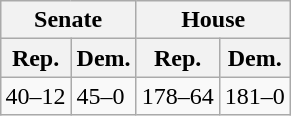<table class="wikitable" align="right" style="margin-left:1em">
<tr>
<th colspan=2>Senate</th>
<th colspan=2>House</th>
</tr>
<tr>
<th>Rep.</th>
<th>Dem.</th>
<th>Rep.</th>
<th>Dem.</th>
</tr>
<tr>
<td>40–12</td>
<td>45–0</td>
<td>178–64</td>
<td>181–0</td>
</tr>
</table>
